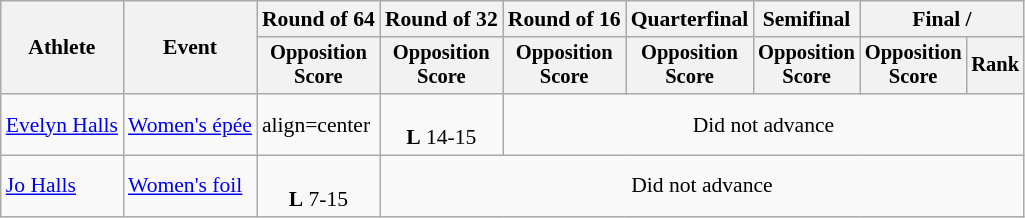<table class="wikitable" style="font-size:90%">
<tr>
<th rowspan="2">Athlete</th>
<th rowspan="2">Event</th>
<th>Round of 64</th>
<th>Round of 32</th>
<th>Round of 16</th>
<th>Quarterfinal</th>
<th>Semifinal</th>
<th colspan=2>Final / </th>
</tr>
<tr style="font-size:95%">
<th>Opposition <br> Score</th>
<th>Opposition <br> Score</th>
<th>Opposition <br> Score</th>
<th>Opposition <br> Score</th>
<th>Opposition <br> Score</th>
<th>Opposition <br> Score</th>
<th>Rank</th>
</tr>
<tr>
<td align=left><a href='#'>Evelyn Halls</a></td>
<td align=left><a href='#'>Women's épée</a></td>
<td>align=center </td>
<td align=center><br><strong>L</strong> 14-15</td>
<td align=center colspan=5>Did not advance</td>
</tr>
<tr>
<td align=left><a href='#'>Jo Halls</a></td>
<td align=left><a href='#'>Women's foil</a></td>
<td align=center><br><strong>L</strong> 7-15</td>
<td align=center colspan=6>Did not advance</td>
</tr>
</table>
